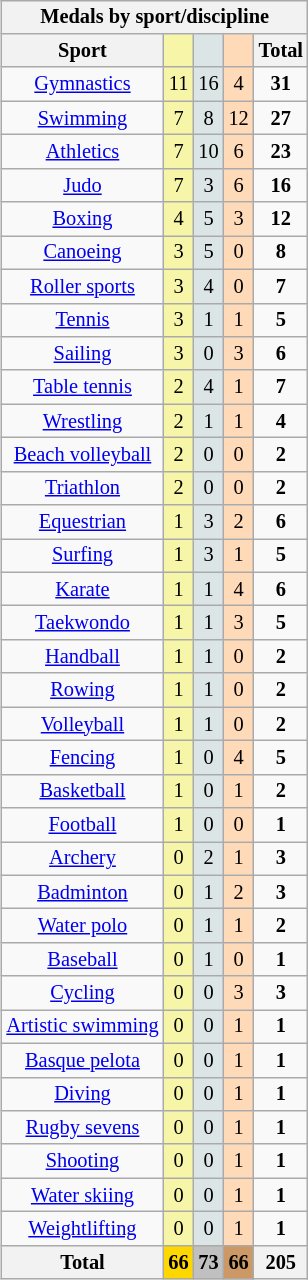<table class="wikitable" style=font-size:85%;float:right;text-align:center>
<tr>
<th colspan=5>Medals by sport/discipline</th>
</tr>
<tr>
<th>Sport</th>
<td bgcolor=F7F6A8></td>
<td bgcolor=DCE5E5></td>
<td bgcolor=FFDAB9></td>
<th>Total</th>
</tr>
<tr align=center>
<td><a href='#'>Gymnastics</a></td>
<td style="background:#F7F6A8;">11</td>
<td style="background:#DCE5E5;">16</td>
<td style="background:#FFDAB9;">4</td>
<td><strong>31</strong></td>
</tr>
<tr align=center>
<td><a href='#'>Swimming</a></td>
<td style="background:#F7F6A8;">7</td>
<td style="background:#DCE5E5;">8</td>
<td style="background:#FFDAB9;">12</td>
<td><strong>27</strong></td>
</tr>
<tr align=center>
<td><a href='#'>Athletics</a></td>
<td style="background:#F7F6A8;">7</td>
<td style="background:#DCE5E5;">10</td>
<td style="background:#FFDAB9;">6</td>
<td><strong>23</strong></td>
</tr>
<tr align=center>
<td><a href='#'>Judo</a></td>
<td style="background:#F7F6A8;">7</td>
<td style="background:#DCE5E5;">3</td>
<td style="background:#FFDAB9;">6</td>
<td><strong>16</strong></td>
</tr>
<tr align=center>
<td><a href='#'>Boxing</a></td>
<td style="background:#F7F6A8;">4</td>
<td style="background:#DCE5E5;">5</td>
<td style="background:#FFDAB9;">3</td>
<td><strong>12</strong></td>
</tr>
<tr align=center>
<td><a href='#'>Canoeing</a></td>
<td style="background:#F7F6A8;">3</td>
<td style="background:#DCE5E5;">5</td>
<td style="background:#FFDAB9;">0</td>
<td><strong>8</strong></td>
</tr>
<tr align=center>
<td><a href='#'>Roller sports</a></td>
<td style="background:#F7F6A8;">3</td>
<td style="background:#DCE5E5;">4</td>
<td style="background:#FFDAB9;">0</td>
<td><strong>7</strong></td>
</tr>
<tr align=center>
<td><a href='#'>Tennis</a></td>
<td style="background:#F7F6A8;">3</td>
<td style="background:#DCE5E5;">1</td>
<td style="background:#FFDAB9;">1</td>
<td><strong>5</strong></td>
</tr>
<tr align=center>
<td><a href='#'>Sailing</a></td>
<td style="background:#F7F6A8;">3</td>
<td style="background:#DCE5E5;">0</td>
<td style="background:#FFDAB9;">3</td>
<td><strong>6</strong></td>
</tr>
<tr align=center>
<td><a href='#'>Table tennis</a></td>
<td style="background:#F7F6A8;">2</td>
<td style="background:#DCE5E5;">4</td>
<td style="background:#FFDAB9;">1</td>
<td><strong>7</strong></td>
</tr>
<tr align=center>
<td><a href='#'>Wrestling</a></td>
<td style="background:#F7F6A8;">2</td>
<td style="background:#DCE5E5;">1</td>
<td style="background:#FFDAB9;">1</td>
<td><strong>4</strong></td>
</tr>
<tr align=center>
<td><a href='#'>Beach volleyball</a></td>
<td style="background:#F7F6A8;">2</td>
<td style="background:#DCE5E5;">0</td>
<td style="background:#FFDAB9;">0</td>
<td><strong>2</strong></td>
</tr>
<tr align=center>
<td><a href='#'>Triathlon</a></td>
<td style="background:#F7F6A8;">2</td>
<td style="background:#DCE5E5;">0</td>
<td style="background:#FFDAB9;">0</td>
<td><strong>2</strong></td>
</tr>
<tr align=center>
<td><a href='#'>Equestrian</a></td>
<td style="background:#F7F6A8;">1</td>
<td style="background:#DCE5E5;">3</td>
<td style="background:#FFDAB9;">2</td>
<td><strong>6</strong></td>
</tr>
<tr align=center>
<td><a href='#'>Surfing</a></td>
<td style="background:#F7F6A8;">1</td>
<td style="background:#DCE5E5;">3</td>
<td style="background:#FFDAB9;">1</td>
<td><strong>5</strong></td>
</tr>
<tr align=center>
<td><a href='#'>Karate</a></td>
<td style="background:#F7F6A8;">1</td>
<td style="background:#DCE5E5;">1</td>
<td style="background:#FFDAB9;">4</td>
<td><strong>6</strong></td>
</tr>
<tr align=center>
<td><a href='#'>Taekwondo</a></td>
<td style="background:#F7F6A8;">1</td>
<td style="background:#DCE5E5;">1</td>
<td style="background:#FFDAB9;">3</td>
<td><strong>5</strong></td>
</tr>
<tr align=center>
<td><a href='#'>Handball</a></td>
<td style="background:#F7F6A8;">1</td>
<td style="background:#DCE5E5;">1</td>
<td style="background:#FFDAB9;">0</td>
<td><strong>2</strong></td>
</tr>
<tr align=center>
<td><a href='#'>Rowing</a></td>
<td style="background:#F7F6A8;">1</td>
<td style="background:#DCE5E5;">1</td>
<td style="background:#FFDAB9;">0</td>
<td><strong>2</strong></td>
</tr>
<tr align=center>
<td><a href='#'>Volleyball</a></td>
<td style="background:#F7F6A8;">1</td>
<td style="background:#DCE5E5;">1</td>
<td style="background:#FFDAB9;">0</td>
<td><strong>2</strong></td>
</tr>
<tr align=center>
<td><a href='#'>Fencing</a></td>
<td style="background:#F7F6A8;">1</td>
<td style="background:#DCE5E5;">0</td>
<td style="background:#FFDAB9;">4</td>
<td><strong>5</strong></td>
</tr>
<tr align=center>
<td><a href='#'>Basketball</a></td>
<td style="background:#F7F6A8;">1</td>
<td style="background:#DCE5E5;">0</td>
<td style="background:#FFDAB9;">1</td>
<td><strong>2</strong></td>
</tr>
<tr align=center>
<td><a href='#'>Football</a></td>
<td style="background:#F7F6A8;">1</td>
<td style="background:#DCE5E5;">0</td>
<td style="background:#FFDAB9;">0</td>
<td><strong>1</strong></td>
</tr>
<tr align=center>
<td><a href='#'>Archery</a></td>
<td style="background:#F7F6A8;">0</td>
<td style="background:#DCE5E5;">2</td>
<td style="background:#FFDAB9;">1</td>
<td><strong>3</strong></td>
</tr>
<tr align=center>
<td><a href='#'>Badminton</a></td>
<td style="background:#F7F6A8;">0</td>
<td style="background:#DCE5E5;">1</td>
<td style="background:#FFDAB9;">2</td>
<td><strong>3</strong></td>
</tr>
<tr align=center>
<td><a href='#'>Water polo</a></td>
<td style="background:#F7F6A8;">0</td>
<td style="background:#DCE5E5;">1</td>
<td style="background:#FFDAB9;">1</td>
<td><strong>2</strong></td>
</tr>
<tr align=center>
<td><a href='#'>Baseball</a></td>
<td style="background:#F7F6A8;">0</td>
<td style="background:#DCE5E5;">1</td>
<td style="background:#FFDAB9;">0</td>
<td><strong>1</strong></td>
</tr>
<tr align=center>
<td><a href='#'>Cycling</a></td>
<td style="background:#F7F6A8;">0</td>
<td style="background:#DCE5E5;">0</td>
<td style="background:#FFDAB9;">3</td>
<td><strong>3</strong></td>
</tr>
<tr align=center>
<td nowrap><a href='#'>Artistic swimming</a></td>
<td style="background:#F7F6A8;">0</td>
<td style="background:#DCE5E5;">0</td>
<td style="background:#FFDAB9;">1</td>
<td><strong>1</strong></td>
</tr>
<tr align=center>
<td><a href='#'>Basque pelota</a></td>
<td style="background:#F7F6A8;">0</td>
<td style="background:#DCE5E5;">0</td>
<td style="background:#FFDAB9;">1</td>
<td><strong>1</strong></td>
</tr>
<tr align=center>
<td><a href='#'>Diving</a></td>
<td style="background:#F7F6A8;">0</td>
<td style="background:#DCE5E5;">0</td>
<td style="background:#FFDAB9;">1</td>
<td><strong>1</strong></td>
</tr>
<tr align=center>
<td><a href='#'>Rugby sevens</a></td>
<td style="background:#F7F6A8;">0</td>
<td style="background:#DCE5E5;">0</td>
<td style="background:#FFDAB9;">1</td>
<td><strong>1</strong></td>
</tr>
<tr align=center>
<td><a href='#'>Shooting</a></td>
<td style="background:#F7F6A8;">0</td>
<td style="background:#DCE5E5;">0</td>
<td style="background:#FFDAB9;">1</td>
<td><strong>1</strong></td>
</tr>
<tr align=center>
<td><a href='#'>Water skiing</a></td>
<td style="background:#F7F6A8;">0</td>
<td style="background:#DCE5E5;">0</td>
<td style="background:#FFDAB9;">1</td>
<td><strong>1</strong></td>
</tr>
<tr align=center>
<td><a href='#'>Weightlifting</a></td>
<td style="background:#F7F6A8;">0</td>
<td style="background:#DCE5E5;">0</td>
<td style="background:#FFDAB9;">1</td>
<td><strong>1</strong></td>
</tr>
<tr align=center>
<th>Total</th>
<th style="background:gold;">66</th>
<th style="background:silver;">73</th>
<th style="background:#c96;">66</th>
<th>205</th>
</tr>
</table>
